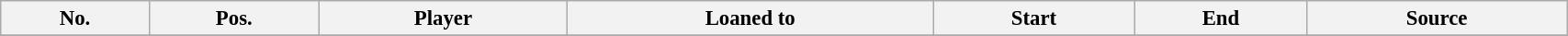<table class="wikitable sortable" style="width:90%; text-align:center; font-size:95%; text-align:left;">
<tr>
<th><strong>No.</strong></th>
<th><strong>Pos.</strong></th>
<th><strong>Player</strong></th>
<th><strong>Loaned to</strong></th>
<th><strong>Start</strong></th>
<th><strong>End</strong></th>
<th><strong>Source</strong></th>
</tr>
<tr>
</tr>
</table>
